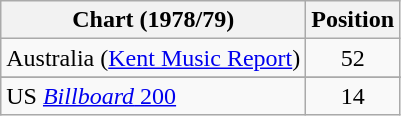<table class="wikitable">
<tr>
<th>Chart (1978/79)</th>
<th>Position</th>
</tr>
<tr>
<td>Australia (<a href='#'>Kent Music Report</a>)</td>
<td align="center">52</td>
</tr>
<tr>
</tr>
<tr>
<td>US <a href='#'><em>Billboard</em> 200</a></td>
<td align="center">14</td>
</tr>
</table>
